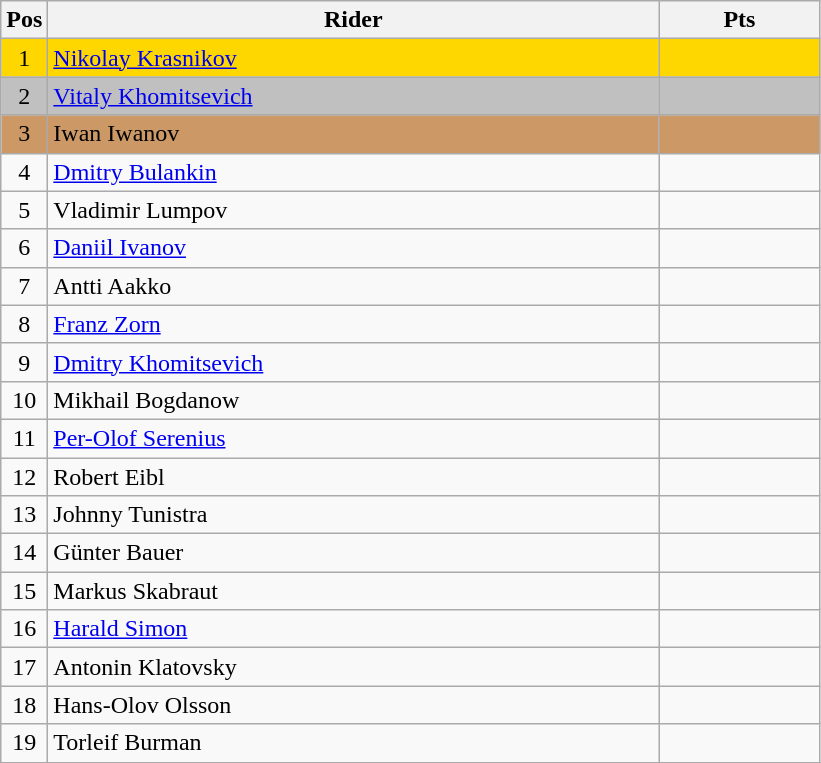<table class="wikitable" style="font-size: 100%">
<tr>
<th width=20>Pos</th>
<th width=400>Rider</th>
<th width=100>Pts</th>
</tr>
<tr align=center style="background-color: gold;">
<td>1</td>
<td align="left"> <a href='#'>Nikolay Krasnikov</a></td>
<td></td>
</tr>
<tr align=center style="background-color: silver;">
<td>2</td>
<td align="left"> <a href='#'>Vitaly Khomitsevich</a></td>
<td></td>
</tr>
<tr align=center style="background-color: #cc9966;">
<td>3</td>
<td align="left"> Iwan Iwanov</td>
<td></td>
</tr>
<tr align=center>
<td>4</td>
<td align="left"> <a href='#'>Dmitry Bulankin</a></td>
<td></td>
</tr>
<tr align=center>
<td>5</td>
<td align="left"> Vladimir Lumpov</td>
<td></td>
</tr>
<tr align=center>
<td>6</td>
<td align="left"> <a href='#'>Daniil Ivanov</a></td>
<td></td>
</tr>
<tr align=center>
<td>7</td>
<td align="left"> Antti Aakko</td>
<td></td>
</tr>
<tr align=center>
<td>8</td>
<td align="left"> <a href='#'>Franz Zorn</a></td>
<td></td>
</tr>
<tr align=center>
<td>9</td>
<td align="left"> <a href='#'>Dmitry Khomitsevich</a></td>
<td></td>
</tr>
<tr align=center>
<td>10</td>
<td align="left"> Mikhail Bogdanow</td>
<td></td>
</tr>
<tr align=center>
<td>11</td>
<td align="left"> <a href='#'>Per-Olof Serenius</a></td>
<td></td>
</tr>
<tr align=center>
<td>12</td>
<td align="left"> Robert Eibl</td>
<td></td>
</tr>
<tr align=center>
<td>13</td>
<td align="left"> Johnny Tunistra</td>
<td></td>
</tr>
<tr align=center>
<td>14</td>
<td align="left"> Günter Bauer</td>
<td></td>
</tr>
<tr align=center>
<td>15</td>
<td align="left"> Markus Skabraut</td>
<td></td>
</tr>
<tr align=center>
<td>16</td>
<td align="left"> <a href='#'>Harald Simon</a></td>
<td></td>
</tr>
<tr align=center>
<td>17</td>
<td align="left"> Antonin Klatovsky</td>
<td></td>
</tr>
<tr align=center>
<td>18</td>
<td align="left"> Hans-Olov Olsson</td>
<td></td>
</tr>
<tr align=center>
<td>19</td>
<td align="left"> Torleif Burman</td>
<td></td>
</tr>
</table>
